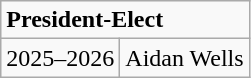<table class=wikitable>
<tr>
<td colspan="2"><strong>President-Elect</strong></td>
</tr>
<tr>
<td>2025–2026</td>
<td>Aidan Wells</td>
</tr>
</table>
